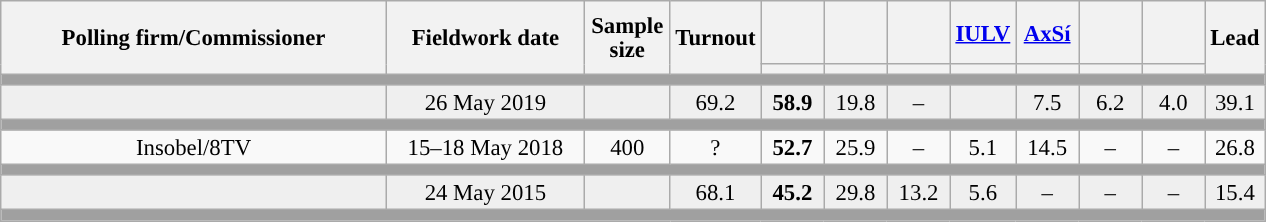<table class="wikitable collapsible collapsed" style="text-align:center; font-size:95%; line-height:16px;">
<tr style="height:42px;">
<th style="width:250px;" rowspan="2">Polling firm/Commissioner</th>
<th style="width:125px;" rowspan="2">Fieldwork date</th>
<th style="width:50px;" rowspan="2">Sample size</th>
<th style="width:45px;" rowspan="2">Turnout</th>
<th style="width:35px;"></th>
<th style="width:35px;"></th>
<th style="width:35px;"></th>
<th style="width:35px;"><a href='#'>IULV</a></th>
<th style="width:35px;"><a href='#'>AxSí</a></th>
<th style="width:35px;"></th>
<th style="width:35px;"></th>
<th style="width:30px;" rowspan="2">Lead</th>
</tr>
<tr>
<th style="color:inherit;background:"></th>
<th style="color:inherit;background:"></th>
<th style="color:inherit;background:"></th>
<th style="color:inherit;background:"></th>
<th style="color:inherit;background:"></th>
<th style="color:inherit;background:"></th>
<th style="color:inherit;background:"></th>
</tr>
<tr>
<td colspan="12" style="background:#A0A0A0"></td>
</tr>
<tr style="background:#EFEFEF;">
<td><strong></strong></td>
<td>26 May 2019</td>
<td></td>
<td>69.2</td>
<td><strong>58.9</strong><br></td>
<td>19.8<br></td>
<td>–</td>
<td></td>
<td>7.5<br></td>
<td>6.2<br></td>
<td>4.0<br></td>
<td style="background:">39.1</td>
</tr>
<tr>
<td colspan="12" style="background:#A0A0A0"></td>
</tr>
<tr>
<td>Insobel/8TV</td>
<td>15–18 May 2018</td>
<td>400</td>
<td>?</td>
<td><strong>52.7</strong><br></td>
<td>25.9<br></td>
<td>–</td>
<td>5.1<br></td>
<td>14.5<br></td>
<td>–</td>
<td>–</td>
<td style="background:">26.8</td>
</tr>
<tr>
<td colspan="12" style="background:#A0A0A0"></td>
</tr>
<tr style="background:#EFEFEF;">
<td><strong></strong></td>
<td>24 May 2015</td>
<td></td>
<td>68.1</td>
<td><strong>45.2</strong><br></td>
<td>29.8<br></td>
<td>13.2<br></td>
<td>5.6<br></td>
<td>–</td>
<td>–</td>
<td>–</td>
<td style="background:">15.4</td>
</tr>
<tr>
<td colspan="12" style="background:#A0A0A0"></td>
</tr>
</table>
